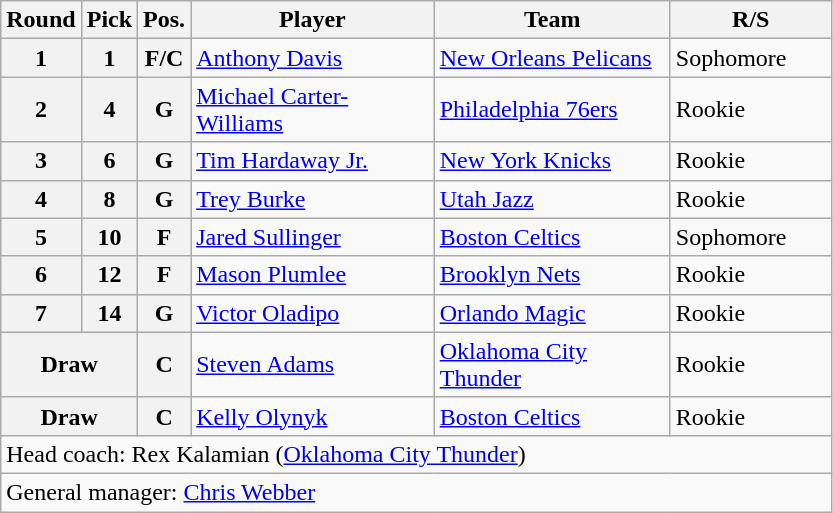<table class="wikitable">
<tr>
<th>Round</th>
<th>Pick</th>
<th>Pos.</th>
<th style="width:155px;">Player</th>
<th width=150>Team</th>
<th width=100>R/S</th>
</tr>
<tr>
<th>1</th>
<th>1</th>
<th>F/C</th>
<td><a href='#'>Anthony Davis</a></td>
<td><a href='#'>New Orleans Pelicans</a></td>
<td>Sophomore</td>
</tr>
<tr>
<th>2</th>
<th>4</th>
<th>G</th>
<td><a href='#'>Michael Carter-Williams</a></td>
<td><a href='#'>Philadelphia 76ers</a></td>
<td>Rookie</td>
</tr>
<tr>
<th>3</th>
<th>6</th>
<th>G</th>
<td><a href='#'>Tim Hardaway Jr.</a></td>
<td><a href='#'>New York Knicks</a></td>
<td>Rookie</td>
</tr>
<tr>
<th>4</th>
<th>8</th>
<th>G</th>
<td><a href='#'>Trey Burke</a></td>
<td><a href='#'>Utah Jazz</a></td>
<td>Rookie</td>
</tr>
<tr>
<th>5</th>
<th>10</th>
<th>F</th>
<td><a href='#'>Jared Sullinger</a></td>
<td><a href='#'>Boston Celtics</a></td>
<td>Sophomore</td>
</tr>
<tr>
<th>6</th>
<th>12</th>
<th>F</th>
<td><a href='#'>Mason Plumlee</a></td>
<td><a href='#'>Brooklyn Nets</a></td>
<td>Rookie</td>
</tr>
<tr>
<th>7</th>
<th>14</th>
<th>G</th>
<td><a href='#'>Victor Oladipo</a></td>
<td><a href='#'>Orlando Magic</a></td>
<td>Rookie</td>
</tr>
<tr>
<th !scope="col" colspan="2">Draw</th>
<th>C</th>
<td><a href='#'>Steven Adams</a></td>
<td><a href='#'>Oklahoma City Thunder</a></td>
<td>Rookie</td>
</tr>
<tr>
<th !scope="col" colspan="2">Draw</th>
<th>C</th>
<td><a href='#'>Kelly Olynyk</a></td>
<td><a href='#'>Boston Celtics</a></td>
<td>Rookie</td>
</tr>
<tr>
<td colspan="6">Head coach: Rex Kalamian (<a href='#'>Oklahoma City Thunder</a>)</td>
</tr>
<tr>
<td colspan="6">General manager: <a href='#'>Chris Webber</a></td>
</tr>
</table>
